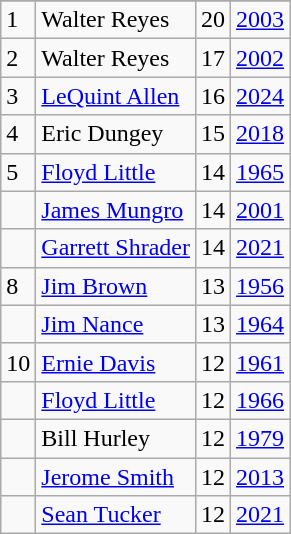<table class="wikitable">
<tr>
</tr>
<tr>
<td>1</td>
<td>Walter Reyes</td>
<td>20</td>
<td><a href='#'>2003</a></td>
</tr>
<tr>
<td>2</td>
<td>Walter Reyes</td>
<td>17</td>
<td><a href='#'>2002</a></td>
</tr>
<tr>
<td>3</td>
<td><a href='#'>LeQuint Allen</a></td>
<td>16</td>
<td><a href='#'>2024</a></td>
</tr>
<tr>
<td>4</td>
<td>Eric Dungey</td>
<td>15</td>
<td><a href='#'>2018</a></td>
</tr>
<tr>
<td>5</td>
<td><a href='#'>Floyd Little</a></td>
<td>14</td>
<td><a href='#'>1965</a></td>
</tr>
<tr>
<td></td>
<td><a href='#'>James Mungro</a></td>
<td>14</td>
<td><a href='#'>2001</a></td>
</tr>
<tr>
<td></td>
<td><a href='#'>Garrett Shrader</a></td>
<td>14</td>
<td><a href='#'>2021</a></td>
</tr>
<tr>
<td>8</td>
<td><a href='#'>Jim Brown</a></td>
<td>13</td>
<td><a href='#'>1956</a></td>
</tr>
<tr>
<td></td>
<td><a href='#'>Jim Nance</a></td>
<td>13</td>
<td><a href='#'>1964</a></td>
</tr>
<tr>
<td>10</td>
<td><a href='#'>Ernie Davis</a></td>
<td>12</td>
<td><a href='#'>1961</a></td>
</tr>
<tr>
<td></td>
<td><a href='#'>Floyd Little</a></td>
<td>12</td>
<td><a href='#'>1966</a></td>
</tr>
<tr>
<td></td>
<td>Bill Hurley</td>
<td>12</td>
<td><a href='#'>1979</a></td>
</tr>
<tr>
<td></td>
<td><a href='#'>Jerome Smith</a></td>
<td>12</td>
<td><a href='#'>2013</a></td>
</tr>
<tr>
<td></td>
<td><a href='#'>Sean Tucker</a></td>
<td>12</td>
<td><a href='#'>2021</a></td>
</tr>
</table>
